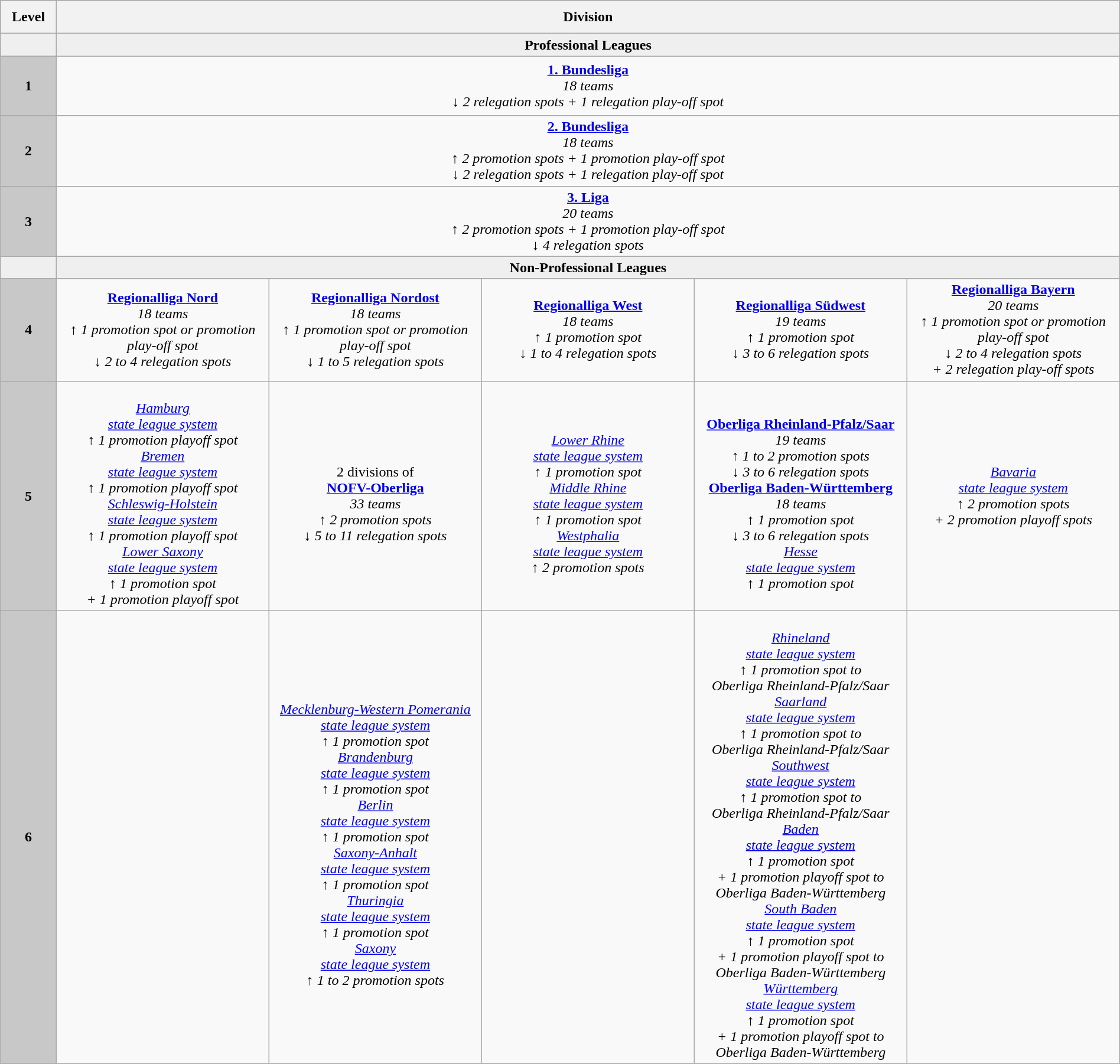<table class="wikitable" style="text-align:center" width="100%">
<tr style="background:#c8c8c8">
<th colspan="1" height="30" width="4%">Level</th>
<th colspan="7" width="96%">Division</th>
</tr>
<tr style="background:#efefef;">
<td colspan="1" width="4.6%" align="center"></td>
<td colspan="7" width="95.4%" style="text-align:center;"><strong>Professional Leagues</strong></td>
</tr>
<tr>
<td colspan="1" width="4%" style="background:#c8c8c8" height="60"><strong>1</strong></td>
<td colspan="7" width="96%"><strong><a href='#'>1. Bundesliga</a></strong><br><em>18 teams<br>↓ 2 relegation spots + 1 relegation play-off spot</em></td>
</tr>
<tr>
<td colspan="1" width="4%" style="background:#c8c8c8" height="60"><strong>2</strong></td>
<td colspan="7" width="96%"><strong><a href='#'>2. Bundesliga</a></strong><br><em>18 teams<br>↑ 2 promotion spots + 1 promotion play-off spot<br>↓ 2 relegation spots + 1 relegation play-off spot</em></td>
</tr>
<tr>
<td colspan="1" width="4%" style="background:#c8c8c8" height="60"><strong>3</strong></td>
<td colspan="7" width="96%"><strong><a href='#'>3. Liga</a></strong><br><em>20 teams<br>↑ 2 promotion spots + 1 promotion play-off spot<br>↓ 4 relegation spots</em></td>
</tr>
<tr style="background:#efefef;">
<td colspan="1" width="4.6%" align="center"></td>
<td colspan="7" width="95.4%" style="text-align:center;"><strong>Non-Professional Leagues</strong></td>
</tr>
<tr>
<td colspan="1" width="5%" style="background:#c8c8c8" height="60"><strong>4</strong></td>
<td colspan="1" width="19%"><strong><a href='#'>Regionalliga Nord</a></strong><br><em>18 teams<br>↑ 1 promotion spot or promotion play-off spot<br>↓ 2 to 4 relegation spots</em></td>
<td colspan="1" width="19%"><strong><a href='#'>Regionalliga Nordost</a></strong><br><em>18 teams<br>↑ 1 promotion spot or promotion play-off spot<br>↓ 1 to 5 relegation spots</em></td>
<td colspan="1" width="19%"><strong><a href='#'>Regionalliga West</a></strong><br><em>18 teams<br>↑ 1 promotion spot<br>↓ 1 to 4 relegation spots</em></td>
<td colspan="1" width="19%"><strong><a href='#'>Regionalliga Südwest</a></strong><br><em>19 teams<br>↑ 1 promotion spot<br>↓ 3 to 6 relegation spots</em></td>
<td colspan="1" width="19%"><strong><a href='#'>Regionalliga Bayern</a></strong><br><em>20 teams<br>↑ 1 promotion spot or promotion play-off spot<br>↓ 2 to 4 relegation spots<br>+ 2 relegation play-off spots</em></td>
</tr>
<tr>
<td colspan="1" width="5%" style="background:#c8c8c8" height="60"><strong>5</strong></td>
<td colspan="1" width="19%"><br><em><a href='#'>Hamburg<br>state league system</a><br>↑ 1 promotion playoff spot</em><br><em><a href='#'>Bremen<br>state league system</a><br>↑ 1 promotion playoff spot</em><br><em><a href='#'>Schleswig-Holstein<br>state league system</a><br>↑ 1 promotion playoff spot</em><br><em><a href='#'>Lower Saxony<br>state league system</a><br>↑ 1 promotion spot<br>+ 1 promotion playoff spot</em></td>
<td colspan="1" width="19%"><br>2 divisions of<br><strong><a href='#'>NOFV-Oberliga</a></strong><br><em>33 teams<br>↑ 2 promotion spots<br>↓ 5 to 11 relegation spots</em></td>
<td colspan="1" width="19%"><br><em><a href='#'>Lower Rhine<br>state league system</a><br>↑ 1 promotion spot</em><br><em><a href='#'>Middle Rhine<br>state league system</a><br>↑ 1 promotion spot</em><br><em><a href='#'>Westphalia<br>state league system</a><br>↑ 2 promotion spots</em></td>
<td colspan="1" width="19%"><br><strong><a href='#'>Oberliga Rheinland-Pfalz/Saar</a></strong><br><em>19 teams<br>↑ 1 to 2 promotion spots<br>↓ 3 to 6 relegation spots</em><br><strong><a href='#'>Oberliga Baden-Württemberg</a></strong><br><em>18 teams <br>↑ 1 promotion spot<br>↓ 3 to 6 relegation spots</em><br><em><a href='#'>Hesse<br>state league system</a><br>↑ 1 promotion spot</em></td>
<td><em><a href='#'>Bavaria<br>state league system</a><br>↑ 2 promotion spots<br>+ 2 promotion playoff spots</em></td>
</tr>
<tr>
<td colspan="1" width="5%" style="background:#c8c8c8" height="60"><strong>6</strong></td>
<td colspan="1" width="19%"></td>
<td colspan="1" width="19%"><br><em><a href='#'>Mecklenburg-Western Pomerania<br>state league system</a><br>↑ 1 promotion spot</em><br><em><a href='#'>Brandenburg<br>state league system</a><br>↑ 1 promotion spot</em><br><em><a href='#'>Berlin<br>state league system</a><br>↑ 1 promotion spot</em><br><em><a href='#'>Saxony-Anhalt<br>state league system</a><br>↑ 1 promotion spot</em><br><em><a href='#'>Thuringia<br>state league system</a><br>↑ 1 promotion spot</em><br><em><a href='#'>Saxony<br>state league system</a><br>↑ 1 to 2 promotion spots</em></td>
<td colspan="1" width="19%"></td>
<td colspan="1" width="19%"><br><em><a href='#'>Rhineland<br>state league system</a><br>↑ 1 promotion spot to<br>Oberliga Rheinland-Pfalz/Saar</em><br><em><a href='#'>Saarland<br>state league system</a><br>↑ 1 promotion spot to<br>Oberliga Rheinland-Pfalz/Saar</em><br><em><a href='#'>Southwest<br>state league system</a><br>↑ 1 promotion spot to<br>Oberliga Rheinland-Pfalz/Saar</em><br><em><a href='#'>Baden<br>state league system</a><br>↑ 1 promotion spot<br>+ 1 promotion playoff spot to<br>Oberliga Baden-Württemberg</em><br><em><a href='#'>South Baden<br>state league system</a><br>↑ 1 promotion spot<br>+ 1 promotion playoff spot to<br>Oberliga Baden-Württemberg</em><br><em><a href='#'>Württemberg<br>state league system</a><br>↑ 1 promotion spot<br>+ 1 promotion playoff spot to<br>Oberliga Baden-Württemberg</em></td>
<td colspan="1" width="19%"></td>
</tr>
<tr>
</tr>
</table>
